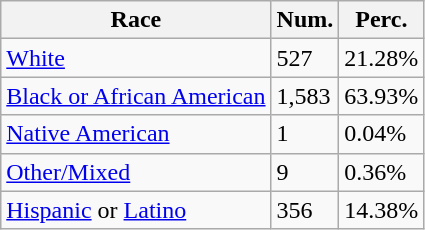<table class="wikitable">
<tr>
<th>Race</th>
<th>Num.</th>
<th>Perc.</th>
</tr>
<tr>
<td><a href='#'>White</a></td>
<td>527</td>
<td>21.28%</td>
</tr>
<tr>
<td><a href='#'>Black or African American</a></td>
<td>1,583</td>
<td>63.93%</td>
</tr>
<tr>
<td><a href='#'>Native American</a></td>
<td>1</td>
<td>0.04%</td>
</tr>
<tr>
<td><a href='#'>Other/Mixed</a></td>
<td>9</td>
<td>0.36%</td>
</tr>
<tr>
<td><a href='#'>Hispanic</a> or <a href='#'>Latino</a></td>
<td>356</td>
<td>14.38%</td>
</tr>
</table>
